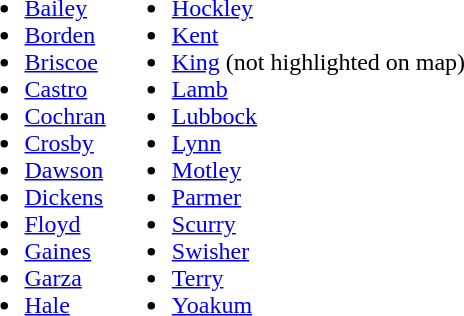<table>
<tr ---- valign="top">
<td><br><ul><li><a href='#'>Bailey</a></li><li><a href='#'>Borden</a></li><li><a href='#'>Briscoe</a></li><li><a href='#'>Castro</a></li><li><a href='#'>Cochran</a></li><li><a href='#'>Crosby</a></li><li><a href='#'>Dawson</a></li><li><a href='#'>Dickens</a></li><li><a href='#'>Floyd</a></li><li><a href='#'>Gaines</a></li><li><a href='#'>Garza</a></li><li><a href='#'>Hale</a></li></ul></td>
<td><br><ul><li><a href='#'>Hockley</a></li><li><a href='#'>Kent</a></li><li><a href='#'>King</a> (not highlighted on map)</li><li><a href='#'>Lamb</a></li><li><a href='#'>Lubbock</a></li><li><a href='#'>Lynn</a></li><li><a href='#'>Motley</a></li><li><a href='#'>Parmer</a></li><li><a href='#'>Scurry</a></li><li><a href='#'>Swisher</a></li><li><a href='#'>Terry</a></li><li><a href='#'>Yoakum</a></li></ul></td>
</tr>
</table>
